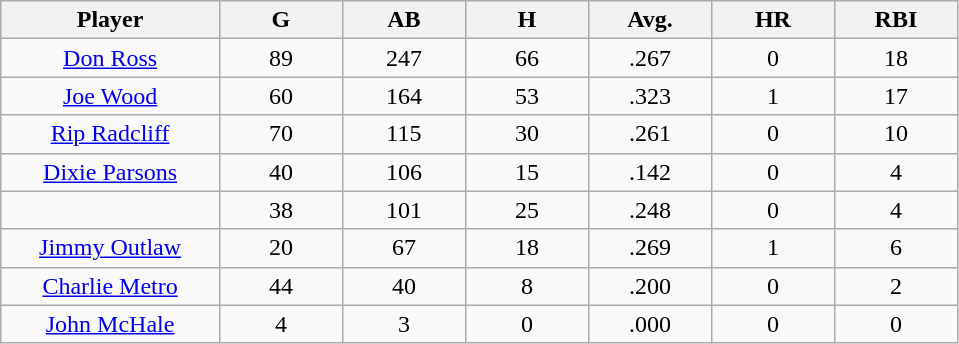<table class="wikitable sortable">
<tr>
<th bgcolor="#DDDDFF" width="16%">Player</th>
<th bgcolor="#DDDDFF" width="9%">G</th>
<th bgcolor="#DDDDFF" width="9%">AB</th>
<th bgcolor="#DDDDFF" width="9%">H</th>
<th bgcolor="#DDDDFF" width="9%">Avg.</th>
<th bgcolor="#DDDDFF" width="9%">HR</th>
<th bgcolor="#DDDDFF" width="9%">RBI</th>
</tr>
<tr align="center">
<td><a href='#'>Don Ross</a></td>
<td>89</td>
<td>247</td>
<td>66</td>
<td>.267</td>
<td>0</td>
<td>18</td>
</tr>
<tr align="center">
<td><a href='#'>Joe Wood</a></td>
<td>60</td>
<td>164</td>
<td>53</td>
<td>.323</td>
<td>1</td>
<td>17</td>
</tr>
<tr align="center">
<td><a href='#'>Rip Radcliff</a></td>
<td>70</td>
<td>115</td>
<td>30</td>
<td>.261</td>
<td>0</td>
<td>10</td>
</tr>
<tr align="center">
<td><a href='#'>Dixie Parsons</a></td>
<td>40</td>
<td>106</td>
<td>15</td>
<td>.142</td>
<td>0</td>
<td>4</td>
</tr>
<tr align="center">
<td></td>
<td>38</td>
<td>101</td>
<td>25</td>
<td>.248</td>
<td>0</td>
<td>4</td>
</tr>
<tr align="center">
<td><a href='#'>Jimmy Outlaw</a></td>
<td>20</td>
<td>67</td>
<td>18</td>
<td>.269</td>
<td>1</td>
<td>6</td>
</tr>
<tr align="center">
<td><a href='#'>Charlie Metro</a></td>
<td>44</td>
<td>40</td>
<td>8</td>
<td>.200</td>
<td>0</td>
<td>2</td>
</tr>
<tr align="center">
<td><a href='#'>John McHale</a></td>
<td>4</td>
<td>3</td>
<td>0</td>
<td>.000</td>
<td>0</td>
<td>0</td>
</tr>
</table>
